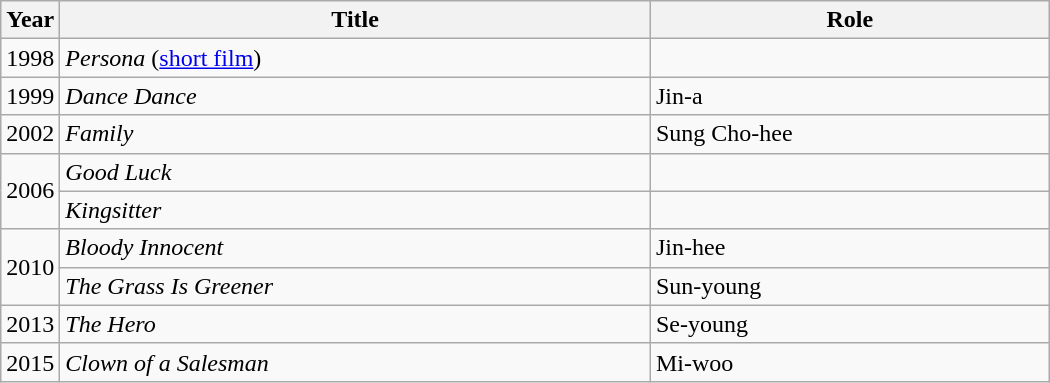<table class="wikitable" style="width:700px">
<tr>
<th width=10>Year</th>
<th>Title</th>
<th>Role</th>
</tr>
<tr>
<td>1998</td>
<td><em>Persona</em> (<a href='#'>short film</a>)</td>
<td></td>
</tr>
<tr>
<td>1999</td>
<td><em>Dance Dance</em></td>
<td>Jin-a</td>
</tr>
<tr>
<td>2002</td>
<td><em>Family</em></td>
<td>Sung Cho-hee</td>
</tr>
<tr>
<td rowspan=2>2006</td>
<td><em>Good Luck</em></td>
<td></td>
</tr>
<tr>
<td><em>Kingsitter</em></td>
<td></td>
</tr>
<tr>
<td rowspan=2>2010</td>
<td><em>Bloody Innocent</em></td>
<td>Jin-hee</td>
</tr>
<tr>
<td><em>The Grass Is Greener</em> </td>
<td>Sun-young</td>
</tr>
<tr>
<td>2013</td>
<td><em>The Hero</em></td>
<td>Se-young</td>
</tr>
<tr>
<td>2015</td>
<td><em>Clown of a Salesman</em></td>
<td>Mi-woo</td>
</tr>
</table>
